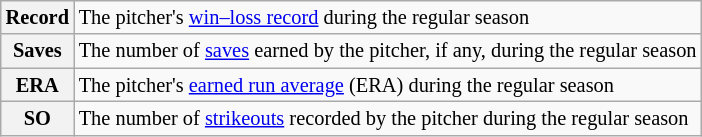<table class="wikitable plainrowheaders" style="font-size:85%">
<tr>
<th scope="row" style="text-align:center"><strong>Record</strong></th>
<td>The pitcher's <a href='#'>win–loss record</a> during the regular season</td>
</tr>
<tr>
<th scope="row" style="text-align:center"><strong>Saves</strong></th>
<td>The number of <a href='#'>saves</a> earned by the pitcher, if any, during the regular season</td>
</tr>
<tr>
<th scope="row" style="text-align:center"><strong>ERA</strong></th>
<td>The pitcher's <a href='#'>earned run average</a> (ERA) during the regular season</td>
</tr>
<tr>
<th scope="row" style="text-align:center"><strong>SO</strong></th>
<td>The number of <a href='#'>strikeouts</a> recorded by the pitcher during the regular season</td>
</tr>
</table>
